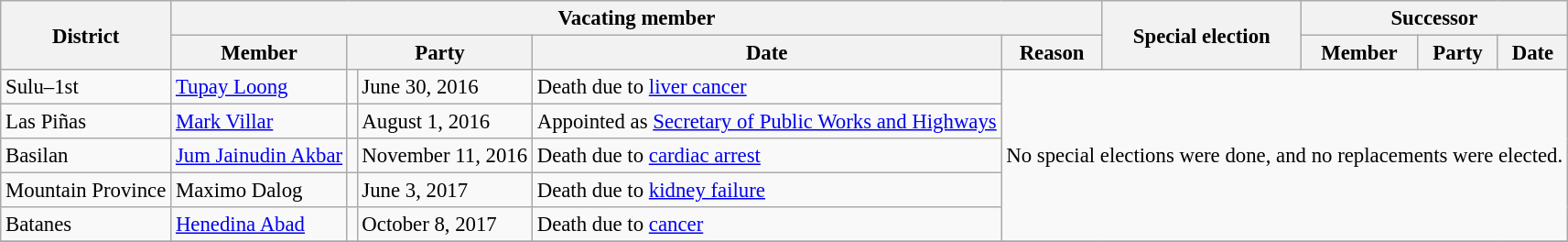<table class=wikitable style="font-size:95%;">
<tr>
<th rowspan=2>District</th>
<th colspan=5>Vacating member</th>
<th rowspan=2>Special election</th>
<th colspan=5>Successor</th>
</tr>
<tr>
<th>Member</th>
<th colspan=2>Party</th>
<th>Date</th>
<th>Reason</th>
<th>Member</th>
<th colspan=2>Party</th>
<th>Date</th>
</tr>
<tr>
<td>Sulu–1st</td>
<td><a href='#'>Tupay Loong</a></td>
<td></td>
<td>June 30, 2016</td>
<td>Death due to <a href='#'>liver cancer</a></td>
<td colspan="6" rowspan="5">No special elections were done, and no replacements were elected.</td>
</tr>
<tr>
<td>Las Piñas</td>
<td><a href='#'>Mark Villar</a></td>
<td></td>
<td>August 1, 2016</td>
<td>Appointed as <a href='#'>Secretary of Public Works and Highways</a></td>
</tr>
<tr>
<td>Basilan</td>
<td><a href='#'>Jum Jainudin Akbar</a></td>
<td></td>
<td>November 11, 2016</td>
<td>Death due to <a href='#'>cardiac arrest</a></td>
</tr>
<tr>
<td>Mountain Province</td>
<td>Maximo Dalog</td>
<td></td>
<td>June 3, 2017</td>
<td>Death due to <a href='#'>kidney failure</a></td>
</tr>
<tr>
<td>Batanes</td>
<td><a href='#'>Henedina Abad</a></td>
<td></td>
<td>October 8, 2017</td>
<td>Death due to <a href='#'>cancer</a></td>
</tr>
<tr>
</tr>
</table>
